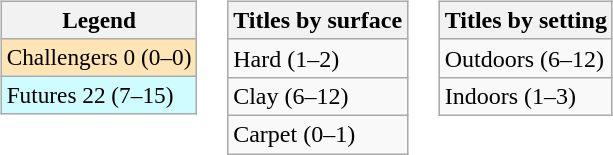<table>
<tr valign=top>
<td><br><table class=wikitable style=font-size:97%>
<tr>
<th>Legend</th>
</tr>
<tr style="background:moccasin;">
<td>Challengers 0 (0–0)</td>
</tr>
<tr style="background:#cffcff;">
<td>Futures 22 (7–15)</td>
</tr>
</table>
</td>
<td><br><table class=wikitable>
<tr>
<th>Titles by surface</th>
</tr>
<tr>
<td>Hard (1–2)</td>
</tr>
<tr>
<td>Clay (6–12)</td>
</tr>
<tr>
<td>Carpet (0–1)</td>
</tr>
</table>
</td>
<td><br><table class=wikitable>
<tr>
<th>Titles by setting</th>
</tr>
<tr>
<td>Outdoors (6–12)</td>
</tr>
<tr>
<td>Indoors (1–3)</td>
</tr>
</table>
</td>
</tr>
</table>
